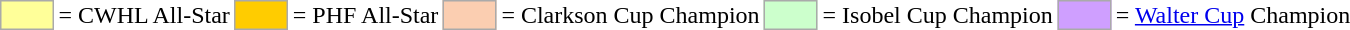<table>
<tr>
<td style="background-color:#FFFF99; border:1px solid #aaaaaa; width:2em;"></td>
<td>= CWHL All-Star</td>
<td style="background-color:#FFCC00; border:1px solid #aaaaaa; width:2em;"></td>
<td>= PHF All-Star</td>
<td style="background-color:#FBCEB1; border:1px solid #aaaaaa; width:2em;"></td>
<td>= Clarkson Cup Champion</td>
<td style="background-color:#CCFFCC; border:1px solid #aaaaaa; width:2em;"></td>
<td>= Isobel Cup Champion</td>
<td style="background-color:#CF9FFF; border:1px solid #aaa; width:2em;"></td>
<td>= <a href='#'>Walter Cup</a> Champion</td>
</tr>
</table>
